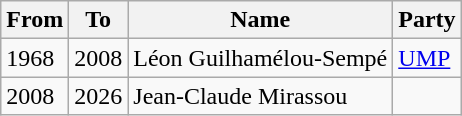<table class="wikitable">
<tr>
<th>From</th>
<th>To</th>
<th>Name</th>
<th>Party</th>
</tr>
<tr>
<td>1968</td>
<td>2008</td>
<td>Léon Guilhamélou-Sempé</td>
<td><a href='#'>UMP</a></td>
</tr>
<tr>
<td>2008</td>
<td>2026</td>
<td>Jean-Claude Mirassou</td>
<td></td>
</tr>
</table>
